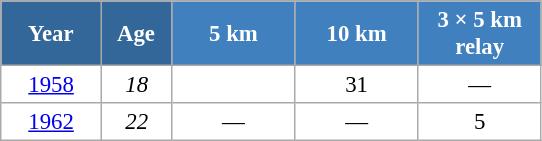<table class="wikitable" style="font-size:95%; text-align:center; border:grey solid 1px; border-collapse:collapse; background:#ffffff;">
<tr>
<th style="background-color:#369; color:white; width:60px;"> Year </th>
<th style="background-color:#369; color:white; width:40px;"> Age </th>
<th style="background-color:#4180be; color:white; width:75px;"> 5 km </th>
<th style="background-color:#4180be; color:white; width:75px;"> 10 km </th>
<th style="background-color:#4180be; color:white; width:75px;"> 3 × 5 km <br> relay </th>
</tr>
<tr>
<td><a href='#'>1958</a></td>
<td><em>18</em></td>
<td></td>
<td>31</td>
<td>—</td>
</tr>
<tr>
<td><a href='#'>1962</a></td>
<td><em>22</em></td>
<td>—</td>
<td>—</td>
<td>5</td>
</tr>
</table>
